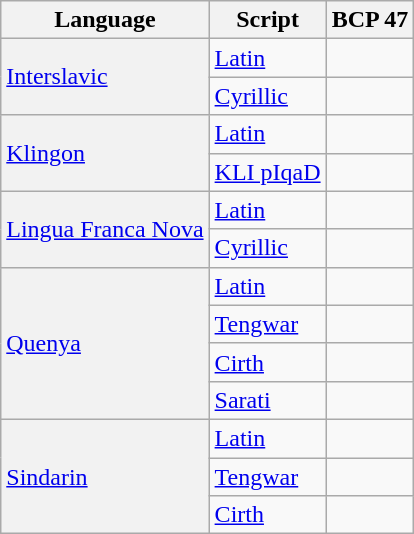<table class="wikitable sortable">
<tr>
<th scope="col">Language</th>
<th scope="col">Script</th>
<th scope="col">BCP 47</th>
</tr>
<tr>
<th rowspan="2" style="text-align:left;font-weight:normal"><a href='#'>Interslavic</a></th>
<td><a href='#'>Latin</a></td>
<td></td>
</tr>
<tr>
<td><a href='#'>Cyrillic</a></td>
<td></td>
</tr>
<tr>
<th rowspan="2" style="text-align:left;font-weight:normal"><a href='#'>Klingon</a></th>
<td><a href='#'>Latin</a></td>
<td></td>
</tr>
<tr>
<td><a href='#'>KLI pIqaD</a></td>
<td></td>
</tr>
<tr>
<th rowspan="2" style="text-align:left;font-weight:normal"><a href='#'>Lingua Franca Nova</a></th>
<td><a href='#'>Latin</a></td>
<td></td>
</tr>
<tr>
<td><a href='#'>Cyrillic</a></td>
<td></td>
</tr>
<tr>
<th rowspan="4" style="text-align:left;font-weight:normal"><a href='#'>Quenya</a></th>
<td><a href='#'>Latin</a></td>
<td></td>
</tr>
<tr>
<td><a href='#'>Tengwar</a></td>
<td></td>
</tr>
<tr>
<td><a href='#'>Cirth</a></td>
<td></td>
</tr>
<tr>
<td><a href='#'>Sarati</a></td>
<td></td>
</tr>
<tr>
<th rowspan="3" style="text-align:left;font-weight:normal"><a href='#'>Sindarin</a></th>
<td><a href='#'>Latin</a></td>
<td></td>
</tr>
<tr>
<td><a href='#'>Tengwar</a></td>
<td></td>
</tr>
<tr>
<td><a href='#'>Cirth</a></td>
<td></td>
</tr>
</table>
